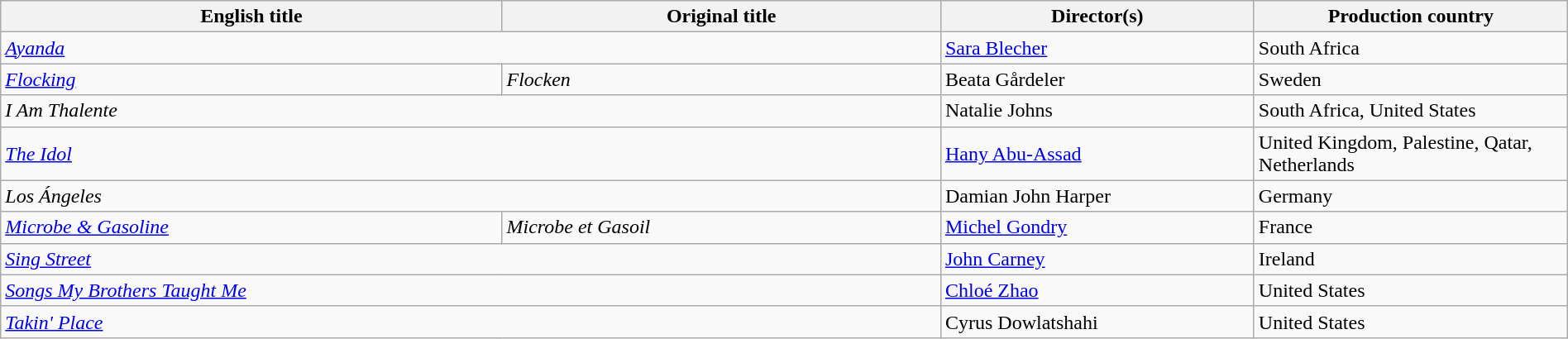<table class="wikitable" width=100%>
<tr>
<th scope="col" width="32%">English title</th>
<th scope="col" width="28%">Original title</th>
<th scope="col" width="20%">Director(s)</th>
<th scope="col" width="20%">Production country</th>
</tr>
<tr>
<td colspan=2><em><a href='#'>Ayanda</a></em></td>
<td><a href='#'>Sara Blecher</a></td>
<td>South Africa</td>
</tr>
<tr>
<td><em><a href='#'>Flocking</a></em></td>
<td><em>Flocken</em></td>
<td>Beata Gårdeler</td>
<td>Sweden</td>
</tr>
<tr>
<td colspan=2><em>I Am Thalente</em></td>
<td>Natalie Johns</td>
<td>South Africa, United States</td>
</tr>
<tr>
<td colspan=2><em><a href='#'>The Idol</a></em></td>
<td><a href='#'>Hany Abu-Assad</a></td>
<td>United Kingdom, Palestine, Qatar, Netherlands</td>
</tr>
<tr>
<td colspan=2><em>Los Ángeles</em></td>
<td>Damian John Harper</td>
<td>Germany</td>
</tr>
<tr>
<td><em><a href='#'>Microbe & Gasoline</a></em></td>
<td><em>Microbe et Gasoil</em></td>
<td><a href='#'>Michel Gondry</a></td>
<td>France</td>
</tr>
<tr>
<td colspan=2><em><a href='#'>Sing Street</a></em></td>
<td><a href='#'>John Carney</a></td>
<td>Ireland</td>
</tr>
<tr>
<td colspan=2><em><a href='#'>Songs My Brothers Taught Me</a></em></td>
<td><a href='#'>Chloé Zhao</a></td>
<td>United States</td>
</tr>
<tr>
<td colspan=2><em><a href='#'>Takin' Place</a></em></td>
<td>Cyrus Dowlatshahi</td>
<td>United States</td>
</tr>
</table>
